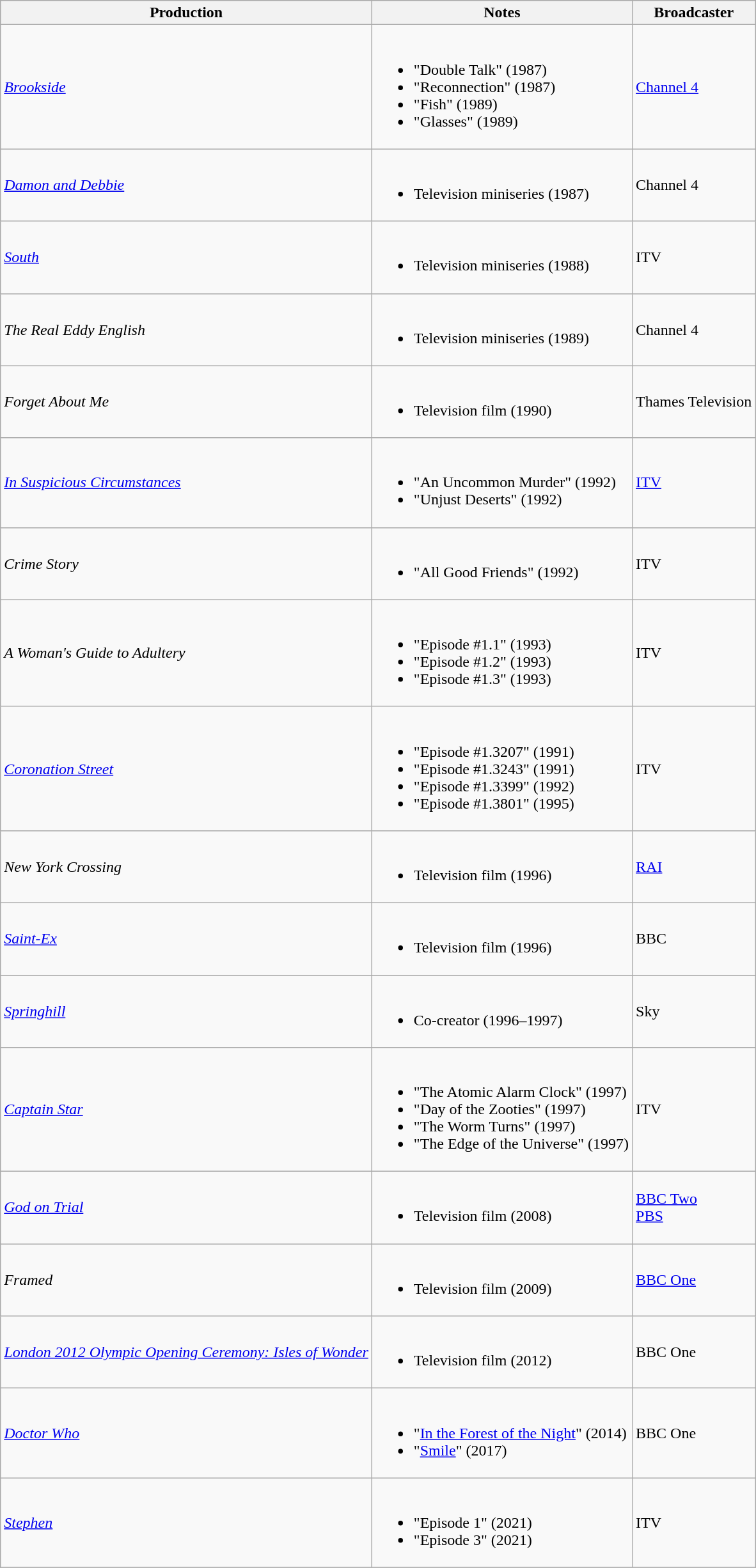<table class="wikitable">
<tr style="background:#ccc; text-align:center;">
<th>Production</th>
<th>Notes</th>
<th>Broadcaster</th>
</tr>
<tr>
<td><em><a href='#'>Brookside</a></em></td>
<td><br><ul><li>"Double Talk" (1987)</li><li>"Reconnection" (1987)</li><li>"Fish" (1989)</li><li>"Glasses" (1989)</li></ul></td>
<td><a href='#'>Channel 4</a></td>
</tr>
<tr>
<td><em><a href='#'>Damon and Debbie</a></em></td>
<td><br><ul><li>Television miniseries (1987)</li></ul></td>
<td>Channel 4</td>
</tr>
<tr>
<td><em><a href='#'>South</a></em></td>
<td><br><ul><li>Television miniseries (1988)</li></ul></td>
<td>ITV</td>
</tr>
<tr>
<td><em>The Real Eddy English</em></td>
<td><br><ul><li>Television miniseries (1989)</li></ul></td>
<td>Channel 4</td>
</tr>
<tr>
<td><em>Forget About Me</em></td>
<td><br><ul><li>Television film (1990)</li></ul></td>
<td>Thames Television</td>
</tr>
<tr>
<td><em><a href='#'>In Suspicious Circumstances</a></em></td>
<td><br><ul><li>"An Uncommon Murder" (1992)</li><li>"Unjust Deserts" (1992)</li></ul></td>
<td><a href='#'>ITV</a></td>
</tr>
<tr>
<td><em>Crime Story</em></td>
<td><br><ul><li>"All Good Friends" (1992)</li></ul></td>
<td>ITV</td>
</tr>
<tr>
<td><em>A Woman's Guide to Adultery</em></td>
<td><br><ul><li>"Episode #1.1" (1993)</li><li>"Episode #1.2" (1993)</li><li>"Episode #1.3" (1993)</li></ul></td>
<td>ITV</td>
</tr>
<tr>
<td><em><a href='#'>Coronation Street</a></em></td>
<td><br><ul><li>"Episode #1.3207" (1991)</li><li>"Episode #1.3243" (1991)</li><li>"Episode #1.3399" (1992)</li><li>"Episode #1.3801" (1995)</li></ul></td>
<td>ITV</td>
</tr>
<tr>
<td><em>New York Crossing</em></td>
<td><br><ul><li>Television film (1996)</li></ul></td>
<td><a href='#'>RAI</a></td>
</tr>
<tr>
<td><em><a href='#'>Saint-Ex</a></em></td>
<td><br><ul><li>Television film (1996)</li></ul></td>
<td>BBC</td>
</tr>
<tr>
<td><em><a href='#'>Springhill</a></em></td>
<td><br><ul><li>Co-creator (1996–1997)</li></ul></td>
<td>Sky</td>
</tr>
<tr>
<td><em><a href='#'>Captain Star</a></em></td>
<td><br><ul><li>"The Atomic Alarm Clock" (1997)</li><li>"Day of the Zooties" (1997)</li><li>"The Worm Turns" (1997)</li><li>"The Edge of the Universe" (1997)</li></ul></td>
<td>ITV</td>
</tr>
<tr>
<td><em><a href='#'>God on Trial</a></em></td>
<td><br><ul><li>Television film (2008)</li></ul></td>
<td><a href='#'>BBC Two</a><br><a href='#'>PBS</a></td>
</tr>
<tr>
<td><em>Framed</em></td>
<td><br><ul><li>Television film (2009)</li></ul></td>
<td><a href='#'>BBC One</a></td>
</tr>
<tr>
<td><em><a href='#'>London 2012 Olympic Opening Ceremony: Isles of Wonder</a></em></td>
<td><br><ul><li>Television film (2012)</li></ul></td>
<td>BBC One</td>
</tr>
<tr>
<td><em><a href='#'>Doctor Who</a></em></td>
<td><br><ul><li>"<a href='#'>In the Forest of the Night</a>" (2014)</li><li>"<a href='#'>Smile</a>" (2017)</li></ul></td>
<td>BBC One</td>
</tr>
<tr>
<td><em><a href='#'>Stephen</a></em></td>
<td><br><ul><li>"Episode 1" (2021)</li><li>"Episode 3" (2021)</li></ul></td>
<td>ITV</td>
</tr>
<tr>
</tr>
</table>
